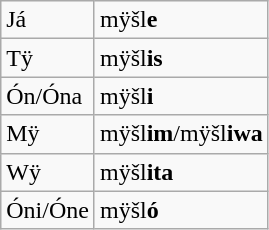<table class="wikitable">
<tr>
<td>Já</td>
<td>mÿšl<strong>e</strong></td>
</tr>
<tr>
<td>Tÿ</td>
<td>mÿšl<strong>is</strong></td>
</tr>
<tr>
<td>Ón/Óna</td>
<td>mÿšl<strong>i</strong></td>
</tr>
<tr>
<td>Mÿ</td>
<td>mÿšl<strong>im</strong>/mÿšl<strong>iwa</strong></td>
</tr>
<tr>
<td>Wÿ</td>
<td>mÿšl<strong>ita</strong></td>
</tr>
<tr>
<td>Óni/Óne</td>
<td>mÿšl<strong>ó</strong></td>
</tr>
</table>
